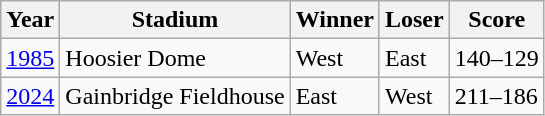<table class="wikitable sortable">
<tr>
<th>Year</th>
<th>Stadium</th>
<th>Winner</th>
<th>Loser</th>
<th>Score</th>
</tr>
<tr>
<td><a href='#'>1985</a></td>
<td>Hoosier Dome</td>
<td>West</td>
<td>East</td>
<td>140–129</td>
</tr>
<tr>
<td><a href='#'>2024</a></td>
<td>Gainbridge Fieldhouse</td>
<td>East</td>
<td>West</td>
<td>211–186</td>
</tr>
</table>
